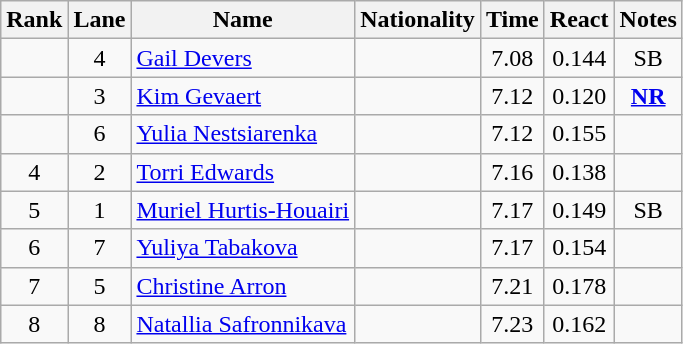<table class="wikitable sortable" style="text-align:center">
<tr>
<th>Rank</th>
<th>Lane</th>
<th>Name</th>
<th>Nationality</th>
<th>Time</th>
<th>React</th>
<th>Notes</th>
</tr>
<tr>
<td></td>
<td>4</td>
<td align="left"><a href='#'>Gail Devers</a></td>
<td align=left></td>
<td>7.08</td>
<td>0.144</td>
<td>SB</td>
</tr>
<tr>
<td></td>
<td>3</td>
<td align="left"><a href='#'>Kim Gevaert</a></td>
<td align=left></td>
<td>7.12</td>
<td>0.120</td>
<td><strong><a href='#'>NR</a></strong></td>
</tr>
<tr>
<td></td>
<td>6</td>
<td align="left"><a href='#'>Yulia Nestsiarenka</a></td>
<td align=left></td>
<td>7.12</td>
<td>0.155</td>
<td></td>
</tr>
<tr>
<td>4</td>
<td>2</td>
<td align="left"><a href='#'>Torri Edwards</a></td>
<td align=left></td>
<td>7.16</td>
<td>0.138</td>
<td></td>
</tr>
<tr>
<td>5</td>
<td>1</td>
<td align="left"><a href='#'>Muriel Hurtis-Houairi</a></td>
<td align=left></td>
<td>7.17</td>
<td>0.149</td>
<td>SB</td>
</tr>
<tr>
<td>6</td>
<td>7</td>
<td align="left"><a href='#'>Yuliya Tabakova</a></td>
<td align=left></td>
<td>7.17</td>
<td>0.154</td>
<td></td>
</tr>
<tr>
<td>7</td>
<td>5</td>
<td align="left"><a href='#'>Christine Arron</a></td>
<td align=left></td>
<td>7.21</td>
<td>0.178</td>
<td></td>
</tr>
<tr>
<td>8</td>
<td>8</td>
<td align="left"><a href='#'>Natallia Safronnikava</a></td>
<td align=left></td>
<td>7.23</td>
<td>0.162</td>
<td></td>
</tr>
</table>
